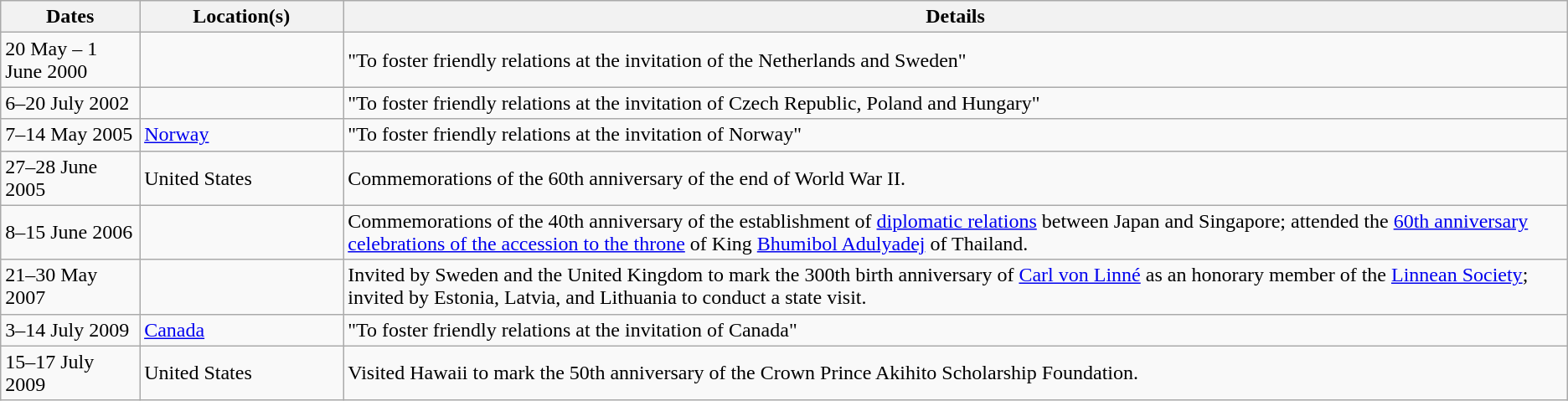<table class="wikitable">
<tr>
<th scope="col">Dates</th>
<th scope="col" width="13%">Location(s)</th>
<th scope="col">Details</th>
</tr>
<tr>
<td>20 May – 1 June 2000</td>
<td></td>
<td>"To foster friendly relations at the invitation of the Netherlands and Sweden"</td>
</tr>
<tr>
<td>6–20 July 2002</td>
<td></td>
<td>"To foster friendly relations at the invitation of Czech Republic, Poland and Hungary"</td>
</tr>
<tr>
<td>7–14 May 2005</td>
<td><a href='#'>Norway</a></td>
<td>"To foster friendly relations at the invitation of Norway"</td>
</tr>
<tr>
<td>27–28 June 2005</td>
<td>United States</td>
<td>Commemorations of the 60th anniversary of the end of World War II.</td>
</tr>
<tr>
<td>8–15 June 2006</td>
<td></td>
<td>Commemorations of the 40th anniversary of the establishment of <a href='#'>diplomatic relations</a> between Japan and Singapore; attended the <a href='#'>60th anniversary celebrations of the accession to the throne</a> of King <a href='#'>Bhumibol Adulyadej</a> of Thailand.</td>
</tr>
<tr>
<td>21–30 May 2007</td>
<td></td>
<td>Invited by Sweden and the United Kingdom to mark the 300th birth anniversary of <a href='#'>Carl von Linné</a> as an honorary member of the <a href='#'>Linnean Society</a>; invited by Estonia, Latvia, and Lithuania to conduct a state visit.</td>
</tr>
<tr>
<td>3–14 July 2009</td>
<td><a href='#'>Canada</a></td>
<td>"To foster friendly relations at the invitation of Canada"</td>
</tr>
<tr>
<td>15–17 July 2009</td>
<td>United States</td>
<td>Visited Hawaii to mark the 50th anniversary of the Crown Prince Akihito Scholarship Foundation.</td>
</tr>
</table>
